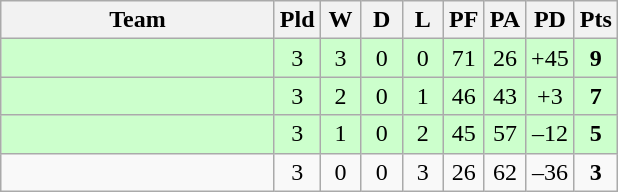<table class="wikitable" style="text-align:center;">
<tr>
<th width=175>Team</th>
<th width=20 abbr="Played">Pld</th>
<th width=20 abbr="Won">W</th>
<th width=20 abbr="Drawn">D</th>
<th width=20 abbr="Lost">L</th>
<th width=20 abbr="Points for">PF</th>
<th width=20 abbr="Points against">PA</th>
<th width=25 abbr="Points difference">PD</th>
<th width=20 abbr="Points">Pts</th>
</tr>
<tr style="background:#ccffcc">
<td align=left></td>
<td>3</td>
<td>3</td>
<td>0</td>
<td>0</td>
<td>71</td>
<td>26</td>
<td>+45</td>
<td><strong>9</strong></td>
</tr>
<tr style="background:#ccffcc">
<td align=left></td>
<td>3</td>
<td>2</td>
<td>0</td>
<td>1</td>
<td>46</td>
<td>43</td>
<td>+3</td>
<td><strong>7</strong></td>
</tr>
<tr style="background:#ccffcc">
<td align=left></td>
<td>3</td>
<td>1</td>
<td>0</td>
<td>2</td>
<td>45</td>
<td>57</td>
<td>–12</td>
<td><strong>5</strong></td>
</tr>
<tr>
<td align=left></td>
<td>3</td>
<td>0</td>
<td>0</td>
<td>3</td>
<td>26</td>
<td>62</td>
<td>–36</td>
<td><strong>3</strong></td>
</tr>
</table>
